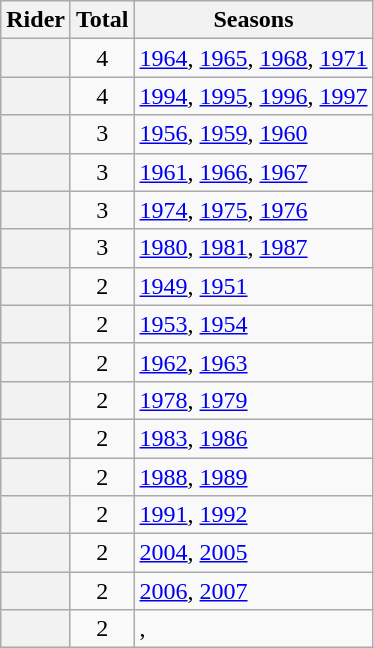<table class="wikitable plainrowheaders sortatable">
<tr>
<th scope=col>Rider</th>
<th scope=col>Total</th>
<th scope=col class="unsortable">Seasons</th>
</tr>
<tr>
<th scope=row> </th>
<td align=center>4</td>
<td><a href='#'>1964</a>, <a href='#'>1965</a>, <a href='#'>1968</a>, <a href='#'>1971</a></td>
</tr>
<tr>
<th scope=row> </th>
<td align=center>4</td>
<td><a href='#'>1994</a>, <a href='#'>1995</a>, <a href='#'>1996</a>, <a href='#'>1997</a></td>
</tr>
<tr>
<th scope=row> </th>
<td align=center>3</td>
<td><a href='#'>1956</a>, <a href='#'>1959</a>, <a href='#'>1960</a></td>
</tr>
<tr>
<th scope=row> </th>
<td align=center>3</td>
<td><a href='#'>1961</a>, <a href='#'>1966</a>, <a href='#'>1967</a></td>
</tr>
<tr>
<th scope=row> </th>
<td align=center>3</td>
<td><a href='#'>1974</a>, <a href='#'>1975</a>, <a href='#'>1976</a></td>
</tr>
<tr>
<th scope=row> </th>
<td align=center>3</td>
<td><a href='#'>1980</a>, <a href='#'>1981</a>, <a href='#'>1987</a></td>
</tr>
<tr>
<th scope=row> </th>
<td align=center>2</td>
<td><a href='#'>1949</a>, <a href='#'>1951</a></td>
</tr>
<tr>
<th scope=row> </th>
<td align=center>2</td>
<td><a href='#'>1953</a>, <a href='#'>1954</a></td>
</tr>
<tr>
<th scope=row> </th>
<td align=center>2</td>
<td><a href='#'>1962</a>, <a href='#'>1963</a></td>
</tr>
<tr>
<th scope=row> </th>
<td align=center>2</td>
<td><a href='#'>1978</a>, <a href='#'>1979</a></td>
</tr>
<tr>
<th scope=row> </th>
<td align=center>2</td>
<td><a href='#'>1983</a>, <a href='#'>1986</a></td>
</tr>
<tr>
<th scope=row> </th>
<td align=center>2</td>
<td><a href='#'>1988</a>, <a href='#'>1989</a></td>
</tr>
<tr>
<th scope=row> </th>
<td align=center>2</td>
<td><a href='#'>1991</a>, <a href='#'>1992</a></td>
</tr>
<tr>
<th scope=row> </th>
<td align=center>2</td>
<td><a href='#'>2004</a>, <a href='#'>2005</a></td>
</tr>
<tr>
<th scope=row> </th>
<td align=center>2</td>
<td><a href='#'>2006</a>, <a href='#'>2007</a></td>
</tr>
<tr>
<th scope=row> </th>
<td align=center>2</td>
<td>, </td>
</tr>
</table>
